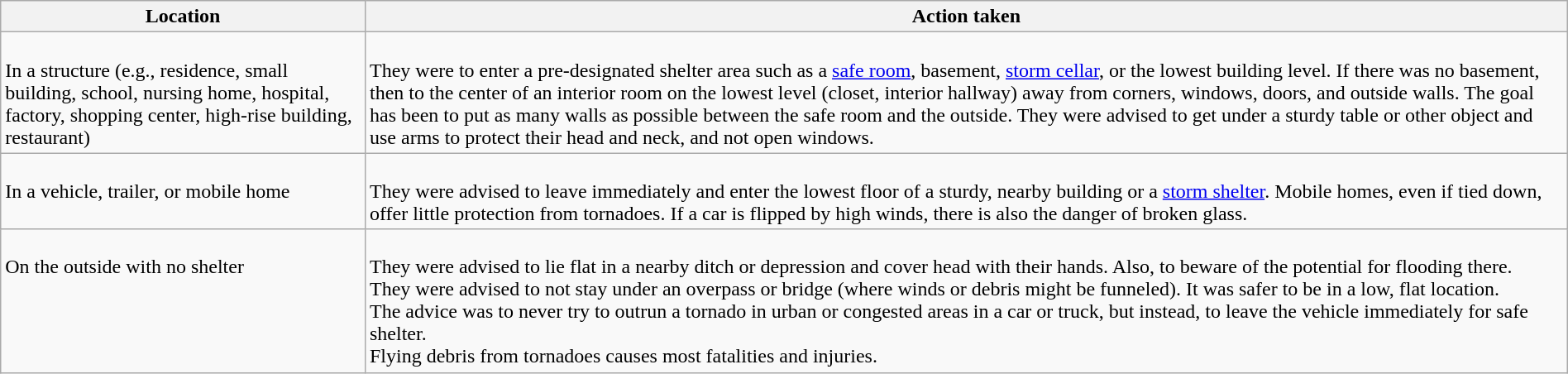<table class=wikitable style="margin-right:0em;">
<tr>
<th>Location</th>
<th>Action taken</th>
</tr>
<tr>
<td valign=top><br>In a structure (e.g., residence, small building, school, nursing home, hospital, factory, shopping center, high-rise building, restaurant)</td>
<td valign=top><br>They were to enter a pre-designated shelter area such as a <a href='#'>safe room</a>, basement, <a href='#'>storm cellar</a>, or the lowest building level. If there was no basement, then to the center of an interior room on the lowest level (closet, interior hallway) away from corners, windows, doors, and outside walls. The goal has been to put as many walls as possible between the safe room and the outside. They were advised to get under a sturdy table or other object and use arms to protect their head and neck, and not open windows.</td>
</tr>
<tr>
<td valign=top><br>In a vehicle, trailer, or mobile home</td>
<td valign=top><br>They were advised to leave immediately and enter the lowest floor of a sturdy, nearby building or a <a href='#'>storm shelter</a>. Mobile homes, even if tied down, offer little protection from tornadoes. If a car is flipped by high winds, there is also the danger of broken glass.</td>
</tr>
<tr>
<td valign=top><br>On the outside with no shelter</td>
<td valign=top><br>They were advised to lie flat in a nearby ditch or depression and cover head with their hands. Also, to beware of the potential for flooding there.<br>They were advised to not stay under an overpass or bridge (where winds or debris might be funneled). It was safer to be in a low, flat location.<br>The advice was to never try to outrun a tornado in urban or congested areas in a car or truck, but instead, to leave the vehicle immediately for safe shelter.<br>Flying debris from tornadoes causes most fatalities and injuries.</td>
</tr>
</table>
